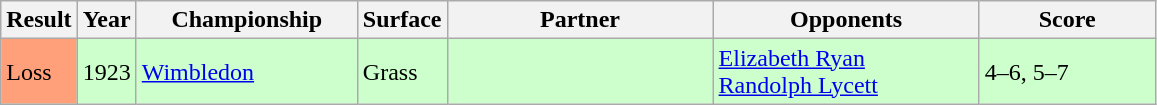<table class="sortable wikitable">
<tr>
<th style="width:40px">Result</th>
<th style="width:30px">Year</th>
<th style="width:140px">Championship</th>
<th style="width:50px">Surface</th>
<th style="width:170px">Partner</th>
<th style="width:170px">Opponents</th>
<th style="width:110px" class="unsortable">Score</th>
</tr>
<tr style="background:#cfc;">
<td style="background:#ffa07a;">Loss</td>
<td>1923</td>
<td><a href='#'>Wimbledon</a></td>
<td>Grass</td>
<td></td>
<td> <a href='#'>Elizabeth Ryan</a> <br>  <a href='#'>Randolph Lycett</a></td>
<td>4–6, 5–7</td>
</tr>
</table>
